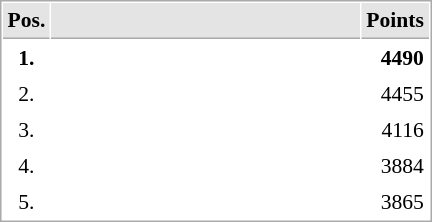<table cellspacing="1" cellpadding="3" style="border:1px solid #AAAAAA;font-size:90%">
<tr bgcolor="#E4E4E4">
<th style="border-bottom:1px solid #AAAAAA" width=10>Pos.</th>
<th style="border-bottom:1px solid #AAAAAA" width=200></th>
<th style="border-bottom:1px solid #AAAAAA" width=20>Points</th>
</tr>
<tr>
<td align="center"><strong>1.</strong></td>
<td><strong></strong></td>
<td align="right"><strong>4490</strong></td>
</tr>
<tr>
<td align="center">2.</td>
<td></td>
<td align="right">4455</td>
</tr>
<tr>
<td align="center">3.</td>
<td></td>
<td align="right">4116</td>
</tr>
<tr>
<td align="center">4.</td>
<td></td>
<td align="right">3884</td>
</tr>
<tr>
<td align="center">5.</td>
<td></td>
<td align="right">3865</td>
</tr>
</table>
